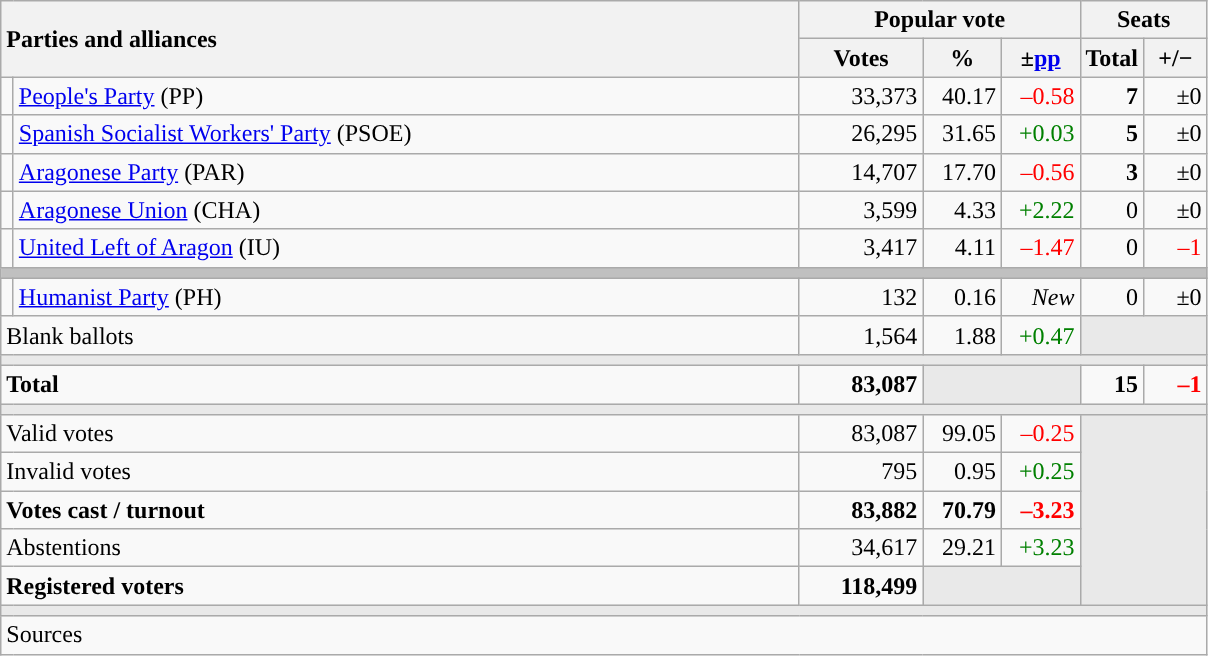<table class="wikitable" style="text-align:right;">
<tr>
<th style="text-align:left;" rowspan="2" colspan="2" width="525">Parties and alliances</th>
<th colspan="3">Popular vote</th>
<th colspan="2">Seats</th>
</tr>
<tr>
<th width="75">Votes</th>
<th width="45">%</th>
<th width="45">±<a href='#'>pp</a></th>
<th width="35">Total</th>
<th width="35">+/−</th>
</tr>
<tr>
<td width="1" style="color:inherit;background:"></td>
<td align="left"><a href='#'>People's Party</a> (PP)</td>
<td>33,373</td>
<td>40.17</td>
<td style="color:red;">–0.58</td>
<td><strong>7</strong></td>
<td>±0</td>
</tr>
<tr>
<td style="color:inherit;background:"></td>
<td align="left"><a href='#'>Spanish Socialist Workers' Party</a> (PSOE)</td>
<td>26,295</td>
<td>31.65</td>
<td style="color:green;">+0.03</td>
<td><strong>5</strong></td>
<td>±0</td>
</tr>
<tr>
<td style="color:inherit;background:"></td>
<td align="left"><a href='#'>Aragonese Party</a> (PAR)</td>
<td>14,707</td>
<td>17.70</td>
<td style="color:red;">–0.56</td>
<td><strong>3</strong></td>
<td>±0</td>
</tr>
<tr>
<td style="color:inherit;background:"></td>
<td align="left"><a href='#'>Aragonese Union</a> (CHA)</td>
<td>3,599</td>
<td>4.33</td>
<td style="color:green;">+2.22</td>
<td>0</td>
<td>±0</td>
</tr>
<tr>
<td style="color:inherit;background:"></td>
<td align="left"><a href='#'>United Left of Aragon</a> (IU)</td>
<td>3,417</td>
<td>4.11</td>
<td style="color:red;">–1.47</td>
<td>0</td>
<td style="color:red;">–1</td>
</tr>
<tr>
<td colspan="7" bgcolor="#C0C0C0"></td>
</tr>
<tr>
<td style="color:inherit;background:"></td>
<td align="left"><a href='#'>Humanist Party</a> (PH)</td>
<td>132</td>
<td>0.16</td>
<td><em>New</em></td>
<td>0</td>
<td>±0</td>
</tr>
<tr>
<td align="left" colspan="2">Blank ballots</td>
<td>1,564</td>
<td>1.88</td>
<td style="color:green;">+0.47</td>
<td bgcolor="#E9E9E9" colspan="2"></td>
</tr>
<tr>
<td colspan="7" bgcolor="#E9E9E9"></td>
</tr>
<tr style="font-weight:bold;">
<td align="left" colspan="2">Total</td>
<td>83,087</td>
<td bgcolor="#E9E9E9" colspan="2"></td>
<td>15</td>
<td style="color:red;">–1</td>
</tr>
<tr>
<td colspan="7" bgcolor="#E9E9E9"></td>
</tr>
<tr>
<td align="left" colspan="2">Valid votes</td>
<td>83,087</td>
<td>99.05</td>
<td style="color:red;">–0.25</td>
<td bgcolor="#E9E9E9" colspan="2" rowspan="5"></td>
</tr>
<tr>
<td align="left" colspan="2">Invalid votes</td>
<td>795</td>
<td>0.95</td>
<td style="color:green;">+0.25</td>
</tr>
<tr style="font-weight:bold;">
<td align="left" colspan="2">Votes cast / turnout</td>
<td>83,882</td>
<td>70.79</td>
<td style="color:red;">–3.23</td>
</tr>
<tr>
<td align="left" colspan="2">Abstentions</td>
<td>34,617</td>
<td>29.21</td>
<td style="color:green;">+3.23</td>
</tr>
<tr style="font-weight:bold;">
<td align="left" colspan="2">Registered voters</td>
<td>118,499</td>
<td bgcolor="#E9E9E9" colspan="2"></td>
</tr>
<tr>
<td colspan="7" bgcolor="#E9E9E9"></td>
</tr>
<tr>
<td align="left" colspan="7">Sources</td>
</tr>
</table>
